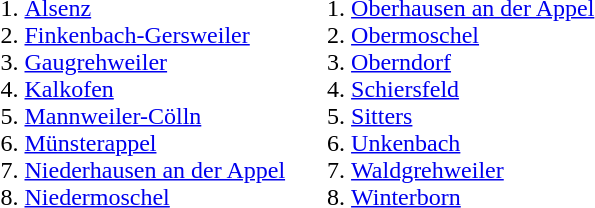<table>
<tr>
<td><br><ol><li><a href='#'>Alsenz</a></li><li><a href='#'>Finkenbach-Gersweiler</a></li><li><a href='#'>Gaugrehweiler</a></li><li><a href='#'>Kalkofen</a></li><li><a href='#'>Mannweiler-Cölln</a></li><li><a href='#'>Münsterappel</a></li><li><a href='#'>Niederhausen an der Appel</a></li><li><a href='#'>Niedermoschel</a></li></ol></td>
<td><br><ol>
<li> <a href='#'>Oberhausen an der Appel</a> 
<li> <a href='#'>Obermoschel</a>
<li> <a href='#'>Oberndorf</a> 
<li> <a href='#'>Schiersfeld</a> 
<li> <a href='#'>Sitters</a> 
<li> <a href='#'>Unkenbach</a> 
<li> <a href='#'>Waldgrehweiler</a> 
<li> <a href='#'>Winterborn</a> 
</ol></td>
</tr>
</table>
